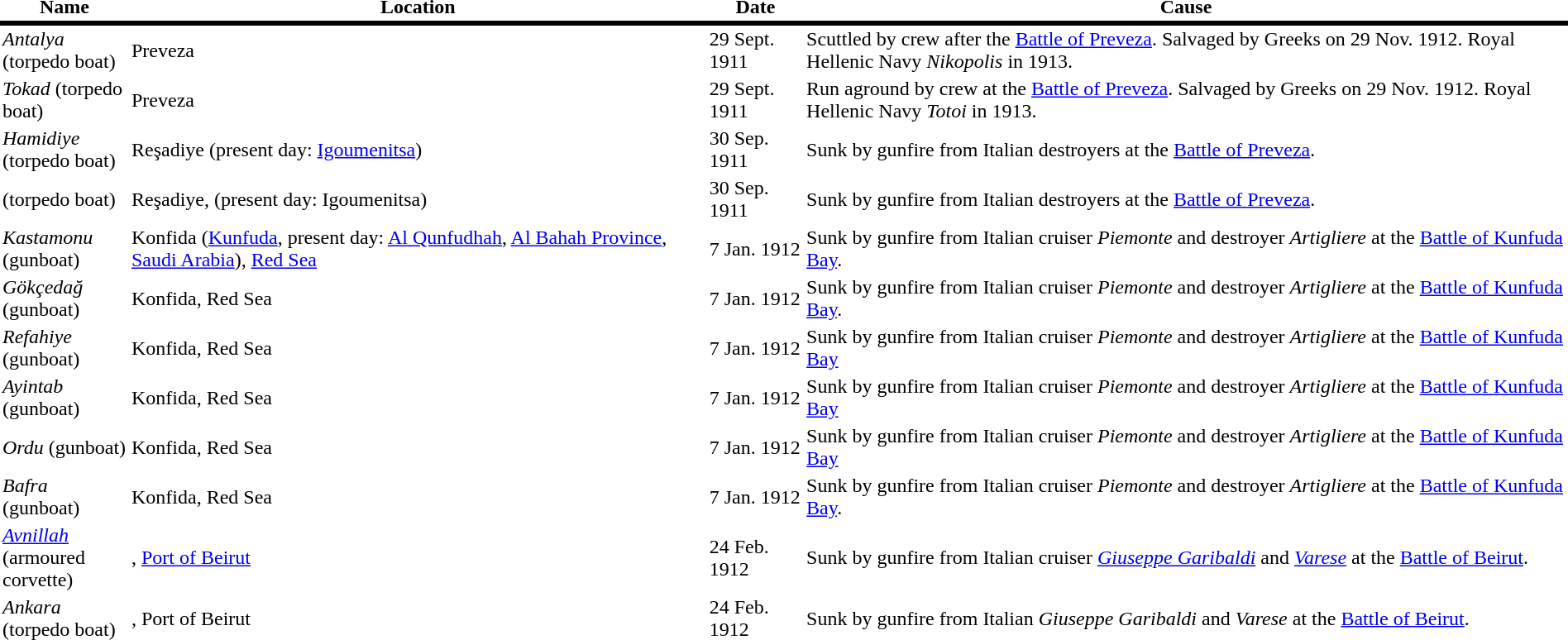<table cellpadding="2" cellspacing="0">
<tr>
<th width="100">Name</th>
<th>Location</th>
<th>Date</th>
<th>Cause</th>
</tr>
<tr>
<th bgcolor="#000000" colspan="4"></th>
</tr>
<tr>
<td><em>Antalya</em> (torpedo boat)</td>
<td>Preveza</td>
<td>29 Sept. 1911</td>
<td>Scuttled by crew after the <a href='#'>Battle of Preveza</a>. Salvaged by Greeks on 29 Nov. 1912. Royal Hellenic Navy <em>Nikopolis</em> in 1913.</td>
</tr>
<tr>
<td><em>Tokad</em> (torpedo boat)</td>
<td>Preveza</td>
<td>29 Sept. 1911</td>
<td>Run aground by crew at the <a href='#'>Battle of Preveza</a>. Salvaged by Greeks on 29 Nov. 1912. Royal Hellenic Navy <em>Totoi</em> in 1913.</td>
</tr>
<tr>
<td><em>Hamidiye</em> (torpedo boat)</td>
<td>Reşadiye (present day: <a href='#'>Igoumenitsa</a>)</td>
<td>30 Sep. 1911</td>
<td>Sunk by gunfire from Italian destroyers at the <a href='#'>Battle of Preveza</a>.</td>
</tr>
<tr>
<td> (torpedo boat)</td>
<td>Reşadiye, (present day: Igoumenitsa)</td>
<td>30 Sep. 1911</td>
<td>Sunk by gunfire from Italian destroyers at the <a href='#'>Battle of Preveza</a>.</td>
</tr>
<tr>
<td><em>Kastamonu</em> (gunboat)</td>
<td>Konfida (<a href='#'>Kunfuda</a>, present day: <a href='#'>Al Qunfudhah</a>, <a href='#'>Al Bahah Province</a>, <a href='#'>Saudi Arabia</a>), <a href='#'>Red Sea</a></td>
<td>7 Jan. 1912</td>
<td>Sunk by gunfire from Italian cruiser <em>Piemonte</em> and destroyer <em>Artigliere</em> at the <a href='#'>Battle of Kunfuda Bay</a>.</td>
</tr>
<tr>
<td><em>Gökçedağ</em> (gunboat)</td>
<td>Konfida, Red Sea</td>
<td>7 Jan. 1912</td>
<td>Sunk by gunfire from Italian cruiser <em>Piemonte</em> and destroyer <em>Artigliere</em> at the <a href='#'>Battle of Kunfuda Bay</a>.</td>
</tr>
<tr>
<td><em>Refahiye</em> (gunboat)</td>
<td>Konfida, Red Sea</td>
<td>7 Jan. 1912</td>
<td>Sunk by gunfire from Italian cruiser <em>Piemonte</em> and destroyer <em>Artigliere</em> at the <a href='#'>Battle of Kunfuda Bay</a></td>
</tr>
<tr>
<td><em>Ayintab</em> (gunboat)</td>
<td>Konfida, Red Sea</td>
<td>7 Jan. 1912</td>
<td>Sunk by gunfire from Italian cruiser <em>Piemonte</em> and destroyer <em>Artigliere</em> at the <a href='#'>Battle of Kunfuda Bay</a></td>
</tr>
<tr>
<td><em>Ordu</em> (gunboat)</td>
<td>Konfida, Red Sea</td>
<td>7 Jan. 1912</td>
<td>Sunk by gunfire from Italian cruiser <em>Piemonte</em> and destroyer <em>Artigliere</em> at the <a href='#'>Battle of Kunfuda Bay</a></td>
</tr>
<tr>
<td><em>Bafra</em> (gunboat)</td>
<td>Konfida, Red Sea</td>
<td>7 Jan. 1912</td>
<td>Sunk by gunfire from Italian cruiser <em>Piemonte</em> and destroyer <em>Artigliere</em> at the <a href='#'>Battle of Kunfuda Bay</a>.</td>
</tr>
<tr>
<td><em><a href='#'>Avnillah</a></em> (armoured corvette)</td>
<td>, <a href='#'>Port of Beirut</a></td>
<td>24 Feb. 1912</td>
<td>Sunk by gunfire from Italian cruiser <a href='#'><em>Giuseppe Garibaldi</em></a> and <a href='#'><em>Varese</em></a> at the <a href='#'>Battle of Beirut</a>.</td>
</tr>
<tr>
<td><em>Ankara</em> (torpedo boat)</td>
<td>, Port of Beirut</td>
<td>24 Feb. 1912</td>
<td>Sunk by gunfire from Italian <em>Giuseppe Garibaldi</em> and <em>Varese</em> at the <a href='#'>Battle of Beirut</a>.</td>
</tr>
<tr>
</tr>
</table>
